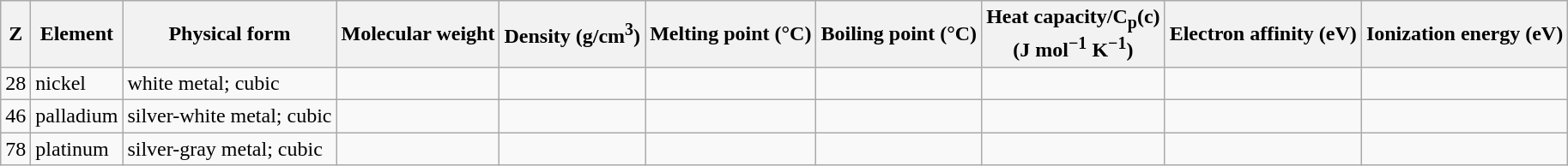<table class="wikitable">
<tr>
<th>Z</th>
<th>Element</th>
<th>Physical form</th>
<th>Molecular weight</th>
<th>Density (g/cm<sup>3</sup>)</th>
<th>Melting point (°C)</th>
<th>Boiling point (°C)</th>
<th>Heat capacity/C<sub>p</sub>(c)<br>(J mol<sup>−1</sup> K<sup>−1</sup>)</th>
<th>Electron affinity (eV)</th>
<th>Ionization energy (eV)</th>
</tr>
<tr>
<td>28</td>
<td>nickel</td>
<td>white metal; cubic</td>
<td></td>
<td></td>
<td></td>
<td></td>
<td></td>
<td></td>
<td></td>
</tr>
<tr>
<td>46</td>
<td>palladium</td>
<td>silver-white metal; cubic</td>
<td></td>
<td></td>
<td></td>
<td></td>
<td></td>
<td></td>
<td></td>
</tr>
<tr>
<td>78</td>
<td>platinum</td>
<td>silver-gray metal; cubic</td>
<td></td>
<td></td>
<td></td>
<td></td>
<td></td>
<td></td>
<td></td>
</tr>
</table>
